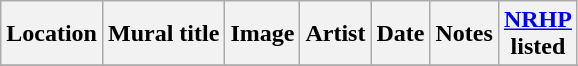<table class="wikitable sortable">
<tr>
<th>Location</th>
<th>Mural title</th>
<th>Image</th>
<th>Artist</th>
<th>Date</th>
<th>Notes</th>
<th><a href='#'>NRHP</a><br>listed</th>
</tr>
<tr>
</tr>
</table>
